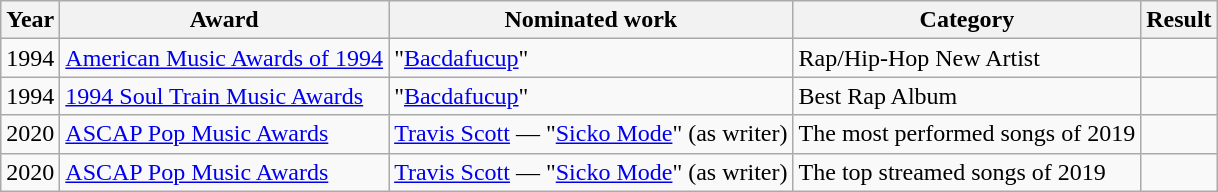<table class="wikitable">
<tr>
<th>Year</th>
<th>Award</th>
<th>Nominated work</th>
<th>Category</th>
<th>Result</th>
</tr>
<tr>
<td align=center>1994</td>
<td><a href='#'>American Music Awards of 1994</a></td>
<td>"<a href='#'>Bacdafucup</a>"</td>
<td>Rap/Hip-Hop New Artist</td>
<td></td>
</tr>
<tr>
<td align=center>1994</td>
<td><a href='#'>1994 Soul Train Music Awards</a></td>
<td>"<a href='#'>Bacdafucup</a>"</td>
<td>Best Rap Album</td>
<td></td>
</tr>
<tr>
<td align=center>2020</td>
<td><a href='#'>ASCAP Pop Music Awards</a></td>
<td><a href='#'>Travis Scott</a> — "<a href='#'>Sicko Mode</a>" (as writer)</td>
<td>The most performed songs of 2019</td>
<td></td>
</tr>
<tr>
<td align=center>2020</td>
<td><a href='#'>ASCAP Pop Music Awards</a></td>
<td><a href='#'>Travis Scott</a> — "<a href='#'>Sicko Mode</a>" (as writer)</td>
<td>The top streamed songs of 2019</td>
<td></td>
</tr>
</table>
